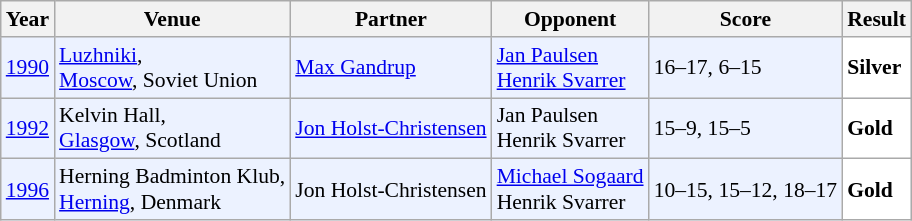<table class="sortable wikitable" style="font-size: 90%;">
<tr>
<th>Year</th>
<th>Venue</th>
<th>Partner</th>
<th>Opponent</th>
<th>Score</th>
<th>Result</th>
</tr>
<tr style="background:#ECF2FF">
<td align="center"><a href='#'>1990</a></td>
<td align="left"><a href='#'>Luzhniki</a>,<br><a href='#'>Moscow</a>, Soviet Union</td>
<td align="left"> <a href='#'>Max Gandrup</a></td>
<td align="left"> <a href='#'>Jan Paulsen</a><br> <a href='#'>Henrik Svarrer</a></td>
<td align="left">16–17, 6–15</td>
<td style="text-align:left; background:white"> <strong>Silver</strong></td>
</tr>
<tr style="background:#ECF2FF">
<td align="center"><a href='#'>1992</a></td>
<td align="left">Kelvin Hall,<br><a href='#'>Glasgow</a>, Scotland</td>
<td align="left"> <a href='#'>Jon Holst-Christensen</a></td>
<td align="left"> Jan Paulsen <br> Henrik Svarrer</td>
<td align="left">15–9, 15–5</td>
<td style="text-align:left; background:white"> <strong>Gold</strong></td>
</tr>
<tr style="background:#ECF2FF">
<td align="center"><a href='#'>1996</a></td>
<td align="left">Herning Badminton Klub,<br><a href='#'>Herning</a>, Denmark</td>
<td align="left"> Jon Holst-Christensen</td>
<td align="left"> <a href='#'>Michael Sogaard</a> <br> Henrik Svarrer</td>
<td align="left">10–15, 15–12, 18–17</td>
<td style="text-align:left; background:white"> <strong>Gold</strong></td>
</tr>
</table>
